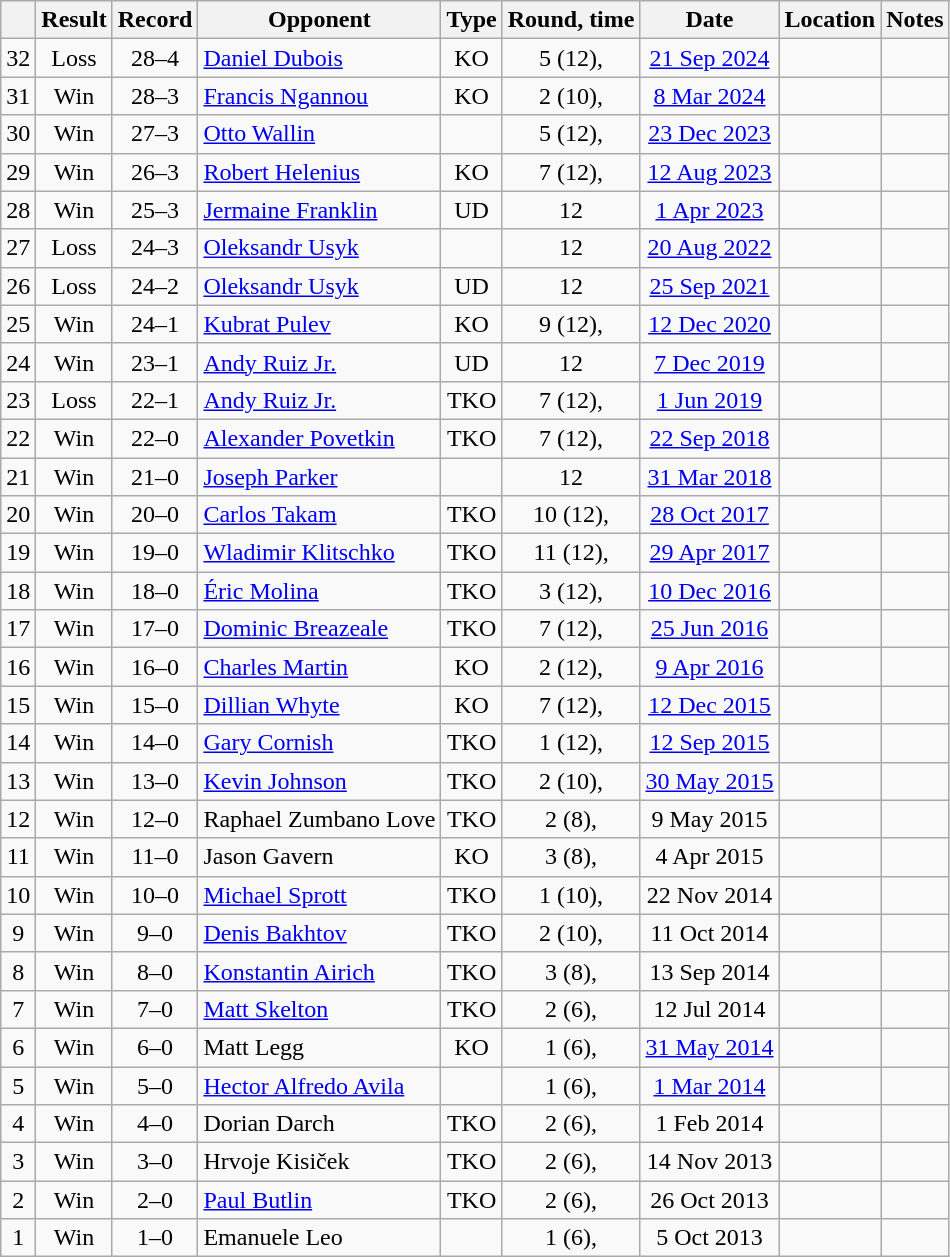<table class="wikitable" style="text-align:center">
<tr>
<th></th>
<th>Result</th>
<th>Record</th>
<th>Opponent</th>
<th>Type</th>
<th>Round, time</th>
<th>Date</th>
<th>Location</th>
<th>Notes<br></th>
</tr>
<tr>
<td>32</td>
<td>Loss</td>
<td>28–4</td>
<td style="text-align:left;"><a href='#'>Daniel Dubois</a></td>
<td>KO</td>
<td>5 (12), </td>
<td><a href='#'>21 Sep 2024</a></td>
<td style="text-align:left;"></td>
<td style="text-align:left;"></td>
</tr>
<tr>
<td>31</td>
<td>Win</td>
<td>28–3</td>
<td style="text-align:left;"><a href='#'>Francis Ngannou</a></td>
<td>KO</td>
<td>2 (10), </td>
<td><a href='#'>8 Mar 2024</a></td>
<td style="text-align:left;"></td>
<td></td>
</tr>
<tr>
<td>30</td>
<td>Win</td>
<td>27–3</td>
<td style="text-align:left;"><a href='#'>Otto Wallin</a></td>
<td></td>
<td>5 (12), </td>
<td><a href='#'>23 Dec 2023</a></td>
<td style="text-align:left;"></td>
<td></td>
</tr>
<tr>
<td>29</td>
<td>Win</td>
<td>26–3</td>
<td style="text-align:left;"><a href='#'>Robert Helenius</a></td>
<td>KO</td>
<td>7 (12), </td>
<td><a href='#'>12 Aug 2023</a></td>
<td style="text-align:left;"></td>
<td></td>
</tr>
<tr>
<td>28</td>
<td>Win</td>
<td>25–3</td>
<td style="text-align:left;"><a href='#'>Jermaine Franklin</a></td>
<td>UD</td>
<td>12</td>
<td><a href='#'>1 Apr 2023</a></td>
<td style="text-align:left;"></td>
<td></td>
</tr>
<tr>
<td>27</td>
<td>Loss</td>
<td>24–3</td>
<td style="text-align:left;"><a href='#'>Oleksandr Usyk</a></td>
<td></td>
<td>12</td>
<td><a href='#'>20 Aug 2022</a></td>
<td style="text-align:left;"></td>
<td style="text-align:left;"></td>
</tr>
<tr>
<td>26</td>
<td>Loss</td>
<td>24–2</td>
<td style="text-align:left;"><a href='#'>Oleksandr Usyk</a></td>
<td>UD</td>
<td>12</td>
<td><a href='#'>25 Sep 2021</a></td>
<td style="text-align:left;"></td>
<td style="text-align:left;"></td>
</tr>
<tr>
<td>25</td>
<td>Win</td>
<td>24–1</td>
<td style="text-align:left;"><a href='#'>Kubrat Pulev</a></td>
<td>KO</td>
<td>9 (12), </td>
<td><a href='#'>12 Dec 2020</a></td>
<td style="text-align:left;"></td>
<td style="text-align:left;"></td>
</tr>
<tr>
<td>24</td>
<td>Win</td>
<td>23–1</td>
<td style="text-align:left;"><a href='#'>Andy Ruiz Jr.</a></td>
<td>UD</td>
<td>12</td>
<td><a href='#'>7 Dec 2019</a></td>
<td style="text-align:left;"></td>
<td style="text-align:left;"></td>
</tr>
<tr>
<td>23</td>
<td>Loss</td>
<td>22–1</td>
<td style="text-align:left;"><a href='#'>Andy Ruiz Jr.</a></td>
<td>TKO</td>
<td>7 (12), </td>
<td><a href='#'>1 Jun 2019</a></td>
<td style="text-align:left;"></td>
<td style="text-align:left;"></td>
</tr>
<tr>
<td>22</td>
<td>Win</td>
<td>22–0</td>
<td style="text-align:left;"><a href='#'>Alexander Povetkin</a></td>
<td>TKO</td>
<td>7 (12), </td>
<td><a href='#'>22 Sep 2018</a></td>
<td style="text-align:left;"></td>
<td style="text-align:left;"></td>
</tr>
<tr>
<td>21</td>
<td>Win</td>
<td>21–0</td>
<td style="text-align:left;"><a href='#'>Joseph Parker</a></td>
<td></td>
<td>12</td>
<td><a href='#'>31 Mar 2018</a></td>
<td style="text-align:left;"></td>
<td style="text-align:left;"></td>
</tr>
<tr>
<td>20</td>
<td>Win</td>
<td>20–0</td>
<td style="text-align:left;"><a href='#'>Carlos Takam</a></td>
<td>TKO</td>
<td>10 (12), </td>
<td><a href='#'>28 Oct 2017</a></td>
<td style="text-align:left;"></td>
<td style="text-align:left;"></td>
</tr>
<tr>
<td>19</td>
<td>Win</td>
<td>19–0</td>
<td style="text-align:left;"><a href='#'>Wladimir Klitschko</a></td>
<td>TKO</td>
<td>11 (12), </td>
<td><a href='#'>29 Apr 2017</a></td>
<td style="text-align:left;"></td>
<td style="text-align:left;"></td>
</tr>
<tr>
<td>18</td>
<td>Win</td>
<td>18–0</td>
<td style="text-align:left;"><a href='#'>Éric Molina</a></td>
<td>TKO</td>
<td>3 (12), </td>
<td><a href='#'>10 Dec 2016</a></td>
<td style="text-align:left;"></td>
<td style="text-align:left;"></td>
</tr>
<tr>
<td>17</td>
<td>Win</td>
<td>17–0</td>
<td style="text-align:left;"><a href='#'>Dominic Breazeale</a></td>
<td>TKO</td>
<td>7 (12), </td>
<td><a href='#'>25 Jun 2016</a></td>
<td style="text-align:left;"></td>
<td style="text-align:left;"></td>
</tr>
<tr>
<td>16</td>
<td>Win</td>
<td>16–0</td>
<td style="text-align:left;"><a href='#'>Charles Martin</a></td>
<td>KO</td>
<td>2 (12), </td>
<td><a href='#'>9 Apr 2016</a></td>
<td style="text-align:left;"></td>
<td style="text-align:left;"></td>
</tr>
<tr>
<td>15</td>
<td>Win</td>
<td>15–0</td>
<td style="text-align:left;"><a href='#'>Dillian Whyte</a></td>
<td>KO</td>
<td>7 (12), </td>
<td><a href='#'>12 Dec 2015</a></td>
<td style="text-align:left;"></td>
<td style="text-align:left;"></td>
</tr>
<tr>
<td>14</td>
<td>Win</td>
<td>14–0</td>
<td style="text-align:left;"><a href='#'>Gary Cornish</a></td>
<td>TKO</td>
<td>1 (12), </td>
<td><a href='#'>12 Sep 2015</a></td>
<td style="text-align:left;"></td>
<td style="text-align:left;"></td>
</tr>
<tr>
<td>13</td>
<td>Win</td>
<td>13–0</td>
<td style="text-align:left;"><a href='#'>Kevin Johnson</a></td>
<td>TKO</td>
<td>2 (10), </td>
<td><a href='#'>30 May 2015</a></td>
<td style="text-align:left;"></td>
<td style="text-align:left;"></td>
</tr>
<tr>
<td>12</td>
<td>Win</td>
<td>12–0</td>
<td style="text-align:left;">Raphael Zumbano Love</td>
<td>TKO</td>
<td>2 (8), </td>
<td>9 May 2015</td>
<td style="text-align:left;"></td>
<td></td>
</tr>
<tr>
<td>11</td>
<td>Win</td>
<td>11–0</td>
<td style="text-align:left;">Jason Gavern</td>
<td>KO</td>
<td>3 (8), </td>
<td>4 Apr 2015</td>
<td style="text-align:left;"></td>
<td></td>
</tr>
<tr>
<td>10</td>
<td>Win</td>
<td>10–0</td>
<td style="text-align:left;"><a href='#'>Michael Sprott</a></td>
<td>TKO</td>
<td>1 (10), </td>
<td>22 Nov 2014</td>
<td style="text-align:left;"></td>
<td></td>
</tr>
<tr>
<td>9</td>
<td>Win</td>
<td>9–0</td>
<td style="text-align:left;"><a href='#'>Denis Bakhtov</a></td>
<td>TKO</td>
<td>2 (10), </td>
<td>11 Oct 2014</td>
<td style="text-align:left;"></td>
<td style="text-align:left;"></td>
</tr>
<tr>
<td>8</td>
<td>Win</td>
<td>8–0</td>
<td style="text-align:left;"><a href='#'>Konstantin Airich</a></td>
<td>TKO</td>
<td>3 (8), </td>
<td>13 Sep 2014</td>
<td style="text-align:left;"></td>
<td></td>
</tr>
<tr>
<td>7</td>
<td>Win</td>
<td>7–0</td>
<td style="text-align:left;"><a href='#'>Matt Skelton</a></td>
<td>TKO</td>
<td>2 (6), </td>
<td>12 Jul 2014</td>
<td style="text-align:left;"></td>
<td></td>
</tr>
<tr>
<td>6</td>
<td>Win</td>
<td>6–0</td>
<td style="text-align:left;">Matt Legg</td>
<td>KO</td>
<td>1 (6), </td>
<td><a href='#'>31 May 2014</a></td>
<td style="text-align:left;"></td>
<td></td>
</tr>
<tr>
<td>5</td>
<td>Win</td>
<td>5–0</td>
<td style="text-align:left;"><a href='#'>Hector Alfredo Avila</a></td>
<td></td>
<td>1 (6), </td>
<td><a href='#'>1 Mar 2014</a></td>
<td style="text-align:left;"></td>
<td></td>
</tr>
<tr>
<td>4</td>
<td>Win</td>
<td>4–0</td>
<td style="text-align:left;">Dorian Darch</td>
<td>TKO</td>
<td>2 (6), </td>
<td>1 Feb 2014</td>
<td style="text-align:left;"></td>
<td></td>
</tr>
<tr>
<td>3</td>
<td>Win</td>
<td>3–0</td>
<td style="text-align:left;">Hrvoje Kisiček</td>
<td>TKO</td>
<td>2 (6), </td>
<td>14 Nov 2013</td>
<td style="text-align:left;"></td>
<td></td>
</tr>
<tr>
<td>2</td>
<td>Win</td>
<td>2–0</td>
<td style="text-align:left;"><a href='#'>Paul Butlin</a></td>
<td>TKO</td>
<td>2 (6), </td>
<td>26 Oct 2013</td>
<td style="text-align:left;"></td>
<td></td>
</tr>
<tr>
<td>1</td>
<td>Win</td>
<td>1–0</td>
<td style="text-align:left;">Emanuele Leo</td>
<td></td>
<td>1 (6), </td>
<td>5 Oct 2013</td>
<td style="text-align:left;"></td>
<td></td>
</tr>
</table>
